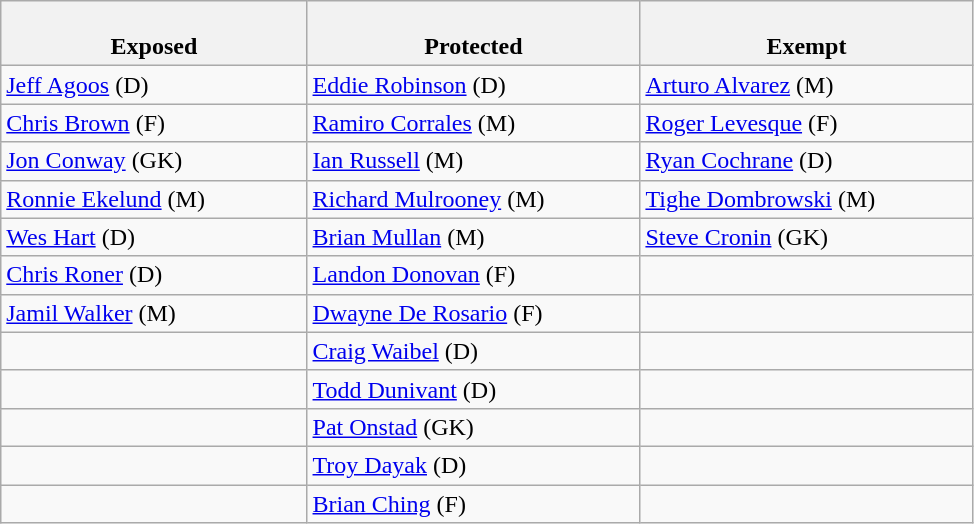<table class="wikitable">
<tr>
<th style="width:23%"><br>Exposed</th>
<th style="width:25%"><br>Protected</th>
<th style="width:25%"><br>Exempt</th>
</tr>
<tr>
<td><a href='#'>Jeff Agoos</a> (D)</td>
<td><a href='#'>Eddie Robinson</a> (D)</td>
<td><a href='#'>Arturo Alvarez</a> (M)</td>
</tr>
<tr>
<td><a href='#'>Chris Brown</a> (F)</td>
<td><a href='#'>Ramiro Corrales</a> (M)</td>
<td><a href='#'>Roger Levesque</a> (F)</td>
</tr>
<tr>
<td><a href='#'>Jon Conway</a> (GK)</td>
<td><a href='#'>Ian Russell</a> (M)</td>
<td><a href='#'>Ryan Cochrane</a> (D)</td>
</tr>
<tr>
<td><a href='#'>Ronnie Ekelund</a> (M)</td>
<td><a href='#'>Richard Mulrooney</a> (M)</td>
<td><a href='#'>Tighe Dombrowski</a> (M)</td>
</tr>
<tr>
<td><a href='#'>Wes Hart</a> (D)</td>
<td><a href='#'>Brian Mullan</a> (M)</td>
<td><a href='#'>Steve Cronin</a> (GK)</td>
</tr>
<tr>
<td><a href='#'>Chris Roner</a> (D)</td>
<td><a href='#'>Landon Donovan</a> (F)</td>
<td></td>
</tr>
<tr>
<td><a href='#'>Jamil Walker</a> (M)</td>
<td><a href='#'>Dwayne De Rosario</a> (F)</td>
<td></td>
</tr>
<tr>
<td></td>
<td><a href='#'>Craig Waibel</a> (D)</td>
<td></td>
</tr>
<tr>
<td></td>
<td><a href='#'>Todd Dunivant</a> (D)</td>
<td></td>
</tr>
<tr>
<td></td>
<td><a href='#'>Pat Onstad</a> (GK)</td>
<td></td>
</tr>
<tr>
<td></td>
<td><a href='#'>Troy Dayak</a> (D)</td>
<td></td>
</tr>
<tr>
<td></td>
<td><a href='#'>Brian Ching</a> (F)</td>
<td></td>
</tr>
</table>
